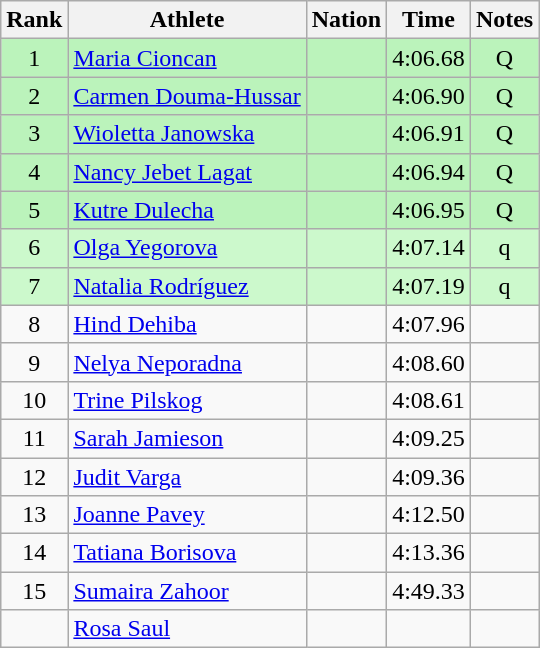<table class="wikitable sortable" style="text-align:center">
<tr>
<th>Rank</th>
<th>Athlete</th>
<th>Nation</th>
<th>Time</th>
<th>Notes</th>
</tr>
<tr bgcolor=bbf3bb>
<td>1</td>
<td align=left><a href='#'>Maria Cioncan</a></td>
<td align=left></td>
<td>4:06.68</td>
<td>Q</td>
</tr>
<tr bgcolor=bbf3bb>
<td>2</td>
<td align=left><a href='#'>Carmen Douma-Hussar</a></td>
<td align=left></td>
<td>4:06.90</td>
<td>Q</td>
</tr>
<tr bgcolor=bbf3bb>
<td>3</td>
<td align=left><a href='#'>Wioletta Janowska</a></td>
<td align=left></td>
<td>4:06.91</td>
<td>Q</td>
</tr>
<tr bgcolor=bbf3bb>
<td>4</td>
<td align=left><a href='#'>Nancy Jebet Lagat</a></td>
<td align=left></td>
<td>4:06.94</td>
<td>Q</td>
</tr>
<tr bgcolor=bbf3bb>
<td>5</td>
<td align=left><a href='#'>Kutre Dulecha</a></td>
<td align=left></td>
<td>4:06.95</td>
<td>Q</td>
</tr>
<tr bgcolor=ccf9cc>
<td>6</td>
<td align=left><a href='#'>Olga Yegorova</a></td>
<td align=left></td>
<td>4:07.14</td>
<td>q</td>
</tr>
<tr bgcolor=ccf9cc>
<td>7</td>
<td align=left><a href='#'>Natalia Rodríguez</a></td>
<td align=left></td>
<td>4:07.19</td>
<td>q</td>
</tr>
<tr>
<td>8</td>
<td align=left><a href='#'>Hind Dehiba</a></td>
<td align=left></td>
<td>4:07.96</td>
<td></td>
</tr>
<tr>
<td>9</td>
<td align=left><a href='#'>Nelya Neporadna</a></td>
<td align=left></td>
<td>4:08.60</td>
<td></td>
</tr>
<tr>
<td>10</td>
<td align=left><a href='#'>Trine Pilskog</a></td>
<td align=left></td>
<td>4:08.61</td>
<td></td>
</tr>
<tr>
<td>11</td>
<td align=left><a href='#'>Sarah Jamieson</a></td>
<td align=left></td>
<td>4:09.25</td>
<td></td>
</tr>
<tr>
<td>12</td>
<td align=left><a href='#'>Judit Varga</a></td>
<td align=left></td>
<td>4:09.36</td>
<td></td>
</tr>
<tr>
<td>13</td>
<td align=left><a href='#'>Joanne Pavey</a></td>
<td align=left></td>
<td>4:12.50</td>
<td></td>
</tr>
<tr>
<td>14</td>
<td align=left><a href='#'>Tatiana Borisova</a></td>
<td align=left></td>
<td>4:13.36</td>
<td></td>
</tr>
<tr>
<td>15</td>
<td align=left><a href='#'>Sumaira Zahoor</a></td>
<td align=left></td>
<td>4:49.33</td>
<td></td>
</tr>
<tr>
<td></td>
<td align=left><a href='#'>Rosa Saul</a></td>
<td align=left></td>
<td></td>
<td></td>
</tr>
</table>
